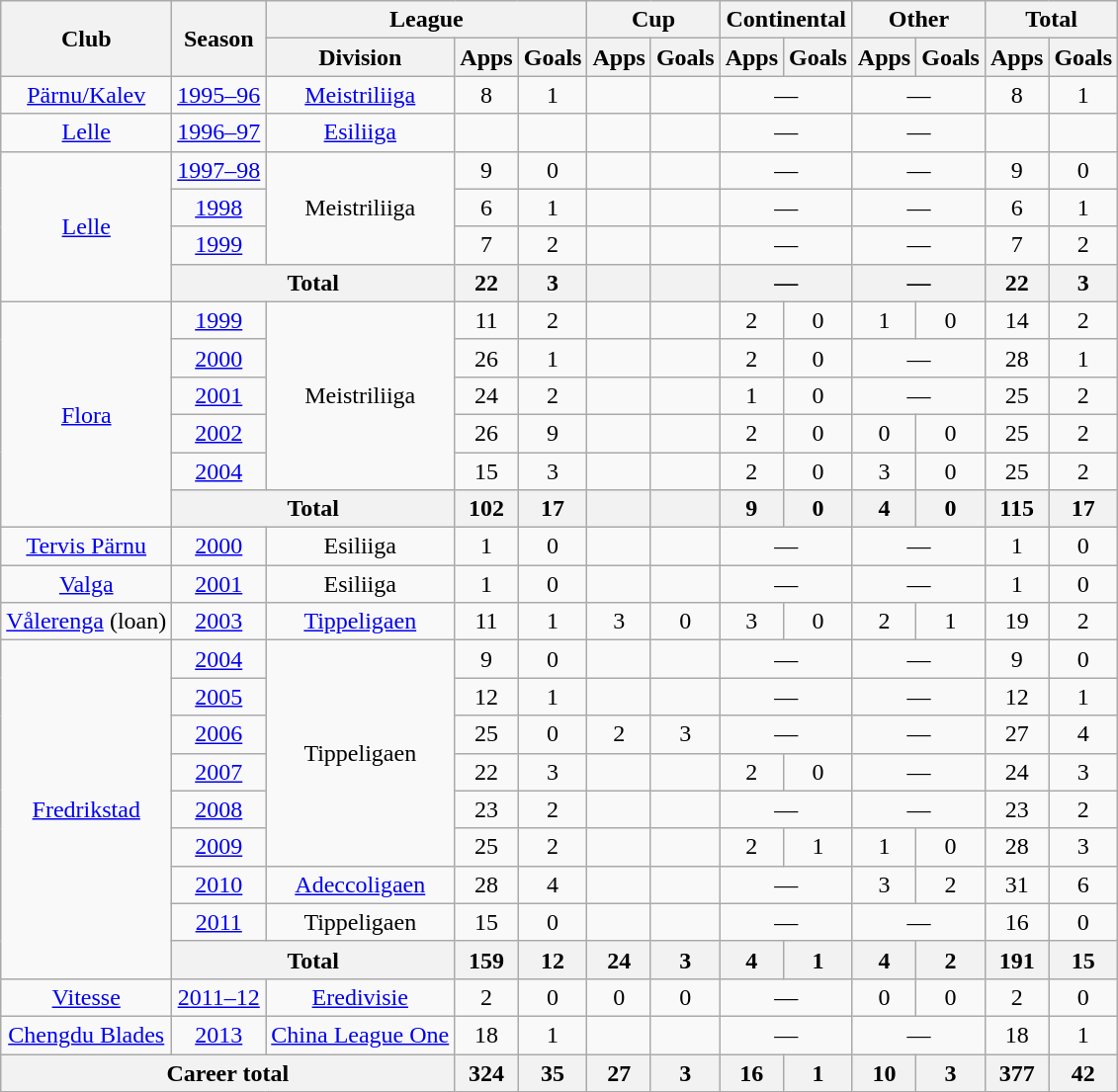<table class="wikitable" style="text-align:center">
<tr>
<th rowspan="2">Club</th>
<th rowspan="2">Season</th>
<th colspan="3">League</th>
<th colspan="2">Cup</th>
<th colspan="2">Continental</th>
<th colspan="2">Other</th>
<th colspan="2">Total</th>
</tr>
<tr>
<th>Division</th>
<th>Apps</th>
<th>Goals</th>
<th>Apps</th>
<th>Goals</th>
<th>Apps</th>
<th>Goals</th>
<th>Apps</th>
<th>Goals</th>
<th>Apps</th>
<th>Goals</th>
</tr>
<tr>
<td><a href='#'>Pärnu/Kalev</a></td>
<td><a href='#'>1995–96</a></td>
<td><a href='#'>Meistriliiga</a></td>
<td>8</td>
<td>1</td>
<td></td>
<td></td>
<td colspan="2">—</td>
<td colspan="2">—</td>
<td>8</td>
<td>1</td>
</tr>
<tr>
<td><a href='#'>Lelle</a></td>
<td><a href='#'>1996–97</a></td>
<td><a href='#'>Esiliiga</a></td>
<td></td>
<td></td>
<td></td>
<td></td>
<td colspan="2">—</td>
<td colspan="2">—</td>
<td></td>
<td></td>
</tr>
<tr>
<td rowspan="4"><a href='#'>Lelle</a></td>
<td><a href='#'>1997–98</a></td>
<td rowspan="3">Meistriliiga</td>
<td>9</td>
<td>0</td>
<td></td>
<td></td>
<td colspan="2">—</td>
<td colspan="2">—</td>
<td>9</td>
<td>0</td>
</tr>
<tr>
<td><a href='#'>1998</a></td>
<td>6</td>
<td>1</td>
<td></td>
<td></td>
<td colspan="2">—</td>
<td colspan="2">—</td>
<td>6</td>
<td>1</td>
</tr>
<tr>
<td><a href='#'>1999</a></td>
<td>7</td>
<td>2</td>
<td></td>
<td></td>
<td colspan="2">—</td>
<td colspan="2">—</td>
<td>7</td>
<td>2</td>
</tr>
<tr>
<th colspan="2">Total</th>
<th>22</th>
<th>3</th>
<th></th>
<th></th>
<th colspan="2">—</th>
<th colspan="2">—</th>
<th>22</th>
<th>3</th>
</tr>
<tr>
<td rowspan="6"><a href='#'>Flora</a></td>
<td><a href='#'>1999</a></td>
<td rowspan="5">Meistriliiga</td>
<td>11</td>
<td>2</td>
<td></td>
<td></td>
<td>2</td>
<td>0</td>
<td>1</td>
<td>0</td>
<td>14</td>
<td>2</td>
</tr>
<tr>
<td><a href='#'>2000</a></td>
<td>26</td>
<td>1</td>
<td></td>
<td></td>
<td>2</td>
<td>0</td>
<td colspan="2">—</td>
<td>28</td>
<td>1</td>
</tr>
<tr>
<td><a href='#'>2001</a></td>
<td>24</td>
<td>2</td>
<td></td>
<td></td>
<td>1</td>
<td>0</td>
<td colspan="2">—</td>
<td>25</td>
<td>2</td>
</tr>
<tr>
<td><a href='#'>2002</a></td>
<td>26</td>
<td>9</td>
<td></td>
<td></td>
<td>2</td>
<td>0</td>
<td>0</td>
<td>0</td>
<td>25</td>
<td>2</td>
</tr>
<tr>
<td><a href='#'>2004</a></td>
<td>15</td>
<td>3</td>
<td></td>
<td></td>
<td>2</td>
<td>0</td>
<td>3</td>
<td>0</td>
<td>25</td>
<td>2</td>
</tr>
<tr>
<th colspan="2">Total</th>
<th>102</th>
<th>17</th>
<th></th>
<th></th>
<th>9</th>
<th>0</th>
<th>4</th>
<th>0</th>
<th>115</th>
<th>17</th>
</tr>
<tr>
<td><a href='#'>Tervis Pärnu</a></td>
<td><a href='#'>2000</a></td>
<td>Esiliiga</td>
<td>1</td>
<td>0</td>
<td></td>
<td></td>
<td colspan="2">—</td>
<td colspan="2">—</td>
<td>1</td>
<td>0</td>
</tr>
<tr>
<td><a href='#'>Valga</a></td>
<td><a href='#'>2001</a></td>
<td>Esiliiga</td>
<td>1</td>
<td>0</td>
<td></td>
<td></td>
<td colspan="2">—</td>
<td colspan="2">—</td>
<td>1</td>
<td>0</td>
</tr>
<tr>
<td><a href='#'>Vålerenga</a> (loan)</td>
<td><a href='#'>2003</a></td>
<td><a href='#'>Tippeligaen</a></td>
<td>11</td>
<td>1</td>
<td>3</td>
<td>0</td>
<td>3</td>
<td>0</td>
<td>2</td>
<td>1</td>
<td>19</td>
<td>2</td>
</tr>
<tr>
<td rowspan="9"><a href='#'>Fredrikstad</a></td>
<td><a href='#'>2004</a></td>
<td rowspan="6">Tippeligaen</td>
<td>9</td>
<td>0</td>
<td></td>
<td></td>
<td colspan="2">—</td>
<td colspan="2">—</td>
<td>9</td>
<td>0</td>
</tr>
<tr>
<td><a href='#'>2005</a></td>
<td>12</td>
<td>1</td>
<td></td>
<td></td>
<td colspan="2">—</td>
<td colspan="2">—</td>
<td>12</td>
<td>1</td>
</tr>
<tr>
<td><a href='#'>2006</a></td>
<td>25</td>
<td>0</td>
<td>2</td>
<td>3</td>
<td colspan="2">—</td>
<td colspan="2">—</td>
<td>27</td>
<td>4</td>
</tr>
<tr>
<td><a href='#'>2007</a></td>
<td>22</td>
<td>3</td>
<td></td>
<td></td>
<td>2</td>
<td>0</td>
<td colspan="2">—</td>
<td>24</td>
<td>3</td>
</tr>
<tr>
<td><a href='#'>2008</a></td>
<td>23</td>
<td>2</td>
<td></td>
<td></td>
<td colspan="2">—</td>
<td colspan="2">—</td>
<td>23</td>
<td>2</td>
</tr>
<tr>
<td><a href='#'>2009</a></td>
<td>25</td>
<td>2</td>
<td></td>
<td></td>
<td>2</td>
<td>1</td>
<td>1</td>
<td>0</td>
<td>28</td>
<td>3</td>
</tr>
<tr>
<td><a href='#'>2010</a></td>
<td><a href='#'>Adeccoligaen</a></td>
<td>28</td>
<td>4</td>
<td></td>
<td></td>
<td colspan="2">—</td>
<td>3</td>
<td>2</td>
<td>31</td>
<td>6</td>
</tr>
<tr>
<td><a href='#'>2011</a></td>
<td>Tippeligaen</td>
<td>15</td>
<td>0</td>
<td></td>
<td></td>
<td colspan="2">—</td>
<td colspan="2">—</td>
<td>16</td>
<td>0</td>
</tr>
<tr>
<th colspan="2">Total</th>
<th>159</th>
<th>12</th>
<th>24</th>
<th>3</th>
<th>4</th>
<th>1</th>
<th>4</th>
<th>2</th>
<th>191</th>
<th>15</th>
</tr>
<tr>
<td><a href='#'>Vitesse</a></td>
<td><a href='#'>2011–12</a></td>
<td><a href='#'>Eredivisie</a></td>
<td>2</td>
<td>0</td>
<td>0</td>
<td>0</td>
<td colspan="2">—</td>
<td>0</td>
<td>0</td>
<td>2</td>
<td>0</td>
</tr>
<tr>
<td><a href='#'>Chengdu Blades</a></td>
<td><a href='#'>2013</a></td>
<td><a href='#'>China League One</a></td>
<td>18</td>
<td>1</td>
<td></td>
<td></td>
<td colspan="2">—</td>
<td colspan="2">—</td>
<td>18</td>
<td>1</td>
</tr>
<tr>
<th colspan="3">Career total</th>
<th>324</th>
<th>35</th>
<th>27</th>
<th>3</th>
<th>16</th>
<th>1</th>
<th>10</th>
<th>3</th>
<th>377</th>
<th>42</th>
</tr>
</table>
